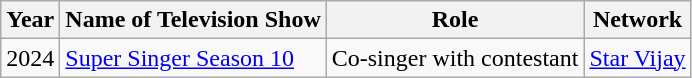<table class="wikitable">
<tr>
<th>Year</th>
<th>Name of Television Show</th>
<th>Role</th>
<th>Network</th>
</tr>
<tr>
<td>2024</td>
<td><a href='#'>Super Singer Season 10</a></td>
<td>Co-singer with contestant</td>
<td><a href='#'>Star Vijay</a></td>
</tr>
</table>
